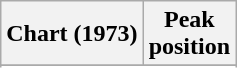<table class="wikitable sortable plainrowheaders" style="text-align:center">
<tr>
<th scope=col>Chart (1973)</th>
<th scope=col>Peak<br>position</th>
</tr>
<tr>
</tr>
<tr>
</tr>
<tr>
</tr>
</table>
